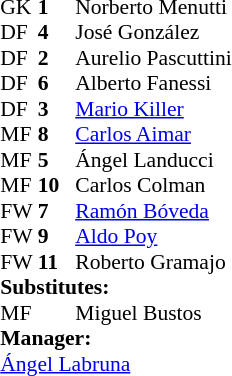<table style="font-size:90%; margin:0.2em auto;" cellspacing="0" cellpadding="0">
<tr>
<th width="25"></th>
<th width="25"></th>
</tr>
<tr>
<td>GK</td>
<td><strong>1</strong></td>
<td> Norberto Menutti</td>
</tr>
<tr>
<td>DF</td>
<td><strong>4</strong></td>
<td> José González</td>
</tr>
<tr>
<td>DF</td>
<td><strong>2</strong></td>
<td> Aurelio Pascuttini</td>
</tr>
<tr>
<td>DF</td>
<td><strong>6</strong></td>
<td> Alberto Fanessi</td>
</tr>
<tr>
<td>DF</td>
<td><strong>3</strong></td>
<td> <a href='#'>Mario Killer</a></td>
</tr>
<tr>
<td>MF</td>
<td><strong>8</strong></td>
<td> <a href='#'>Carlos Aimar</a></td>
</tr>
<tr>
<td>MF</td>
<td><strong>5</strong></td>
<td> Ángel Landucci</td>
</tr>
<tr>
<td>MF</td>
<td><strong>10</strong></td>
<td> Carlos Colman</td>
</tr>
<tr>
<td>FW</td>
<td><strong>7</strong></td>
<td> <a href='#'>Ramón Bóveda</a></td>
<td></td>
<td></td>
</tr>
<tr>
<td>FW</td>
<td><strong>9</strong></td>
<td> <a href='#'>Aldo Poy</a></td>
</tr>
<tr>
<td>FW</td>
<td><strong>11</strong></td>
<td> Roberto Gramajo</td>
</tr>
<tr>
<td colspan=3><strong>Substitutes:</strong></td>
</tr>
<tr>
<td>MF</td>
<td></td>
<td> Miguel Bustos</td>
<td></td>
<td></td>
</tr>
<tr>
<td colspan=3><strong>Manager:</strong></td>
</tr>
<tr>
<td colspan=4> <a href='#'>Ángel Labruna</a></td>
</tr>
</table>
